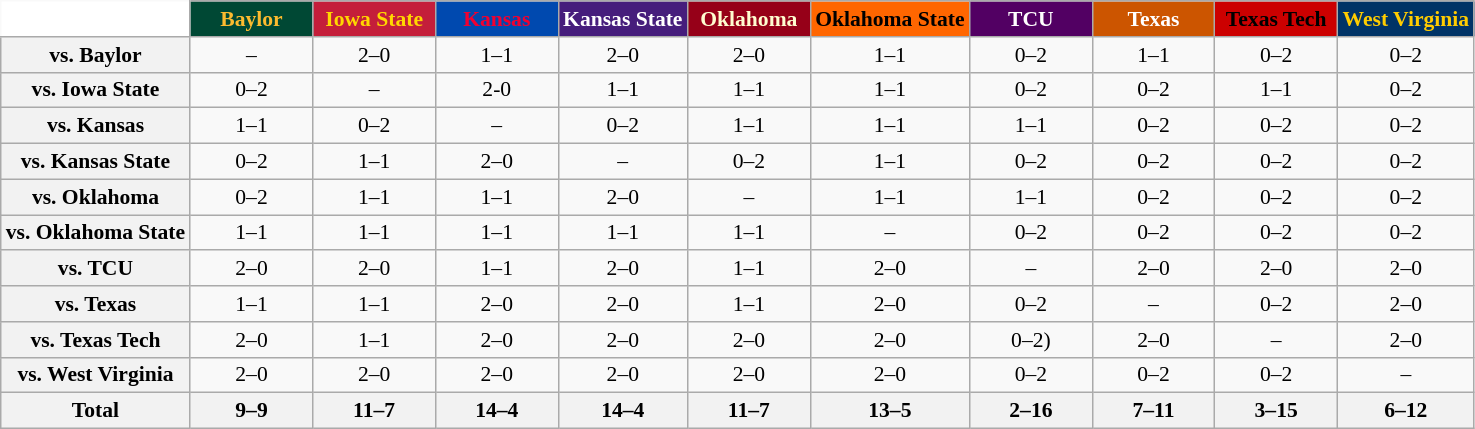<table class="wikitable" style="white-space:nowrap;font-size:90%;">
<tr>
<th colspan=1 style="background:white; border-top-style:hidden; border-left-style:hidden;"   width=75> </th>
<th style="background:#004834; color:#FDBB2F;"  width=75>Baylor</th>
<th style="background:#C41E3A; color:#FFD700;"  width=75>Iowa State</th>
<th style="background:#0049AF; color:#F20030;"  width=75>Kansas</th>
<th style="background:#461D7C; color:#FFFFFF;"  width=75>Kansas State</th>
<th style="background:#960018; color:#FFFDD0;"  width=75>Oklahoma</th>
<th style="background:#FF6600; color:#000000;"  width=75>Oklahoma State</th>
<th style="background:#520063; color:#FFFFFF;"  width=75>TCU</th>
<th style="background:#CC5500; color:#FFFFFF;"  width=75>Texas</th>
<th style="background:#CC0000; color:#000000;"  width=75>Texas Tech</th>
<th style="background:#003366; color:#FFCC00;"  width=75>West Virginia</th>
</tr>
<tr style="text-align:center;">
<th>vs. Baylor</th>
<td>–</td>
<td>2–0</td>
<td>1–1</td>
<td>2–0</td>
<td>2–0</td>
<td>1–1</td>
<td>0–2</td>
<td>1–1</td>
<td>0–2</td>
<td>0–2</td>
</tr>
<tr style="text-align:center;">
<th>vs. Iowa State</th>
<td>0–2</td>
<td>–</td>
<td>2-0</td>
<td>1–1</td>
<td>1–1</td>
<td>1–1</td>
<td>0–2</td>
<td>0–2</td>
<td>1–1</td>
<td>0–2</td>
</tr>
<tr style="text-align:center;">
<th>vs. Kansas</th>
<td>1–1</td>
<td>0–2</td>
<td>–</td>
<td>0–2</td>
<td>1–1</td>
<td>1–1</td>
<td>1–1</td>
<td>0–2</td>
<td>0–2</td>
<td>0–2</td>
</tr>
<tr style="text-align:center;">
<th>vs. Kansas State</th>
<td>0–2</td>
<td>1–1</td>
<td>2–0</td>
<td>–</td>
<td>0–2</td>
<td>1–1</td>
<td>0–2</td>
<td>0–2</td>
<td>0–2</td>
<td>0–2</td>
</tr>
<tr style="text-align:center;">
<th>vs. Oklahoma</th>
<td>0–2</td>
<td>1–1</td>
<td>1–1</td>
<td>2–0</td>
<td>–</td>
<td>1–1</td>
<td>1–1</td>
<td>0–2</td>
<td>0–2</td>
<td>0–2</td>
</tr>
<tr style="text-align:center;">
<th>vs. Oklahoma State</th>
<td>1–1</td>
<td>1–1</td>
<td>1–1</td>
<td>1–1</td>
<td>1–1</td>
<td>–</td>
<td>0–2</td>
<td>0–2</td>
<td>0–2</td>
<td>0–2</td>
</tr>
<tr style="text-align:center;">
<th>vs. TCU</th>
<td>2–0</td>
<td>2–0</td>
<td>1–1</td>
<td>2–0</td>
<td>1–1</td>
<td>2–0</td>
<td>–</td>
<td>2–0</td>
<td>2–0</td>
<td>2–0</td>
</tr>
<tr style="text-align:center;">
<th>vs. Texas</th>
<td>1–1</td>
<td>1–1</td>
<td>2–0</td>
<td>2–0</td>
<td>1–1</td>
<td>2–0</td>
<td>0–2</td>
<td>–</td>
<td>0–2</td>
<td>2–0</td>
</tr>
<tr style="text-align:center;">
<th>vs. Texas Tech</th>
<td>2–0</td>
<td>1–1</td>
<td>2–0</td>
<td>2–0</td>
<td>2–0</td>
<td>2–0</td>
<td>0–2)</td>
<td>2–0</td>
<td>–</td>
<td>2–0</td>
</tr>
<tr style="text-align:center;">
<th>vs. West Virginia</th>
<td>2–0</td>
<td>2–0</td>
<td>2–0</td>
<td>2–0</td>
<td>2–0</td>
<td>2–0</td>
<td>0–2</td>
<td>0–2</td>
<td>0–2</td>
<td>–<br></td>
</tr>
<tr style="text-align:center;">
<th>Total</th>
<th>9–9</th>
<th>11–7</th>
<th>14–4</th>
<th>14–4</th>
<th>11–7</th>
<th>13–5</th>
<th>2–16</th>
<th>7–11</th>
<th>3–15</th>
<th>6–12</th>
</tr>
</table>
